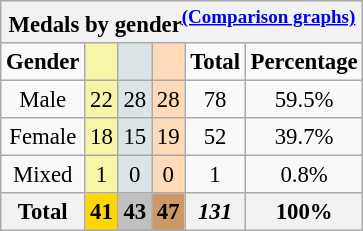<table class="wikitable" style="font-size:95%">
<tr style="background:#efefef;">
<th colspan=6><strong>Medals by gender</strong><sup><a href='#'>(Comparison graphs)</a></sup></th>
</tr>
<tr style="text-align:center;">
<td><strong>Gender</strong></td>
<td style="background:#F7F6A8;"></td>
<td style="background:#DCE5E5;"></td>
<td style="background:#FFDAB9;"></td>
<td><strong>Total</strong></td>
<td><strong>Percentage</strong></td>
</tr>
<tr align=center>
<td>Male</td>
<td style="background:#F7F6A8;">22</td>
<td style="background:#DCE5E5;">28</td>
<td style="background:#FFDAB9;">28</td>
<td>78</td>
<td>59.5%</td>
</tr>
<tr align=center>
<td>Female</td>
<td style="background:#F7F6A8;">18</td>
<td style="background:#DCE5E5;">15</td>
<td style="background:#FFDAB9;">19</td>
<td>52</td>
<td>39.7%</td>
</tr>
<tr align=center>
<td>Mixed</td>
<td style="background:#F7F6A8;">1</td>
<td style="background:#DCE5E5;">0</td>
<td style="background:#FFDAB9;">0</td>
<td>1</td>
<td>0.8%</td>
</tr>
<tr align=center>
<th><strong>Total</strong></th>
<th style="background:gold;"><strong>41</strong></th>
<th style="background:silver;"><strong>43</strong></th>
<th style="background:#c96;"><strong>47</strong></th>
<th><em>131</em></th>
<th><strong>100%</strong></th>
</tr>
</table>
